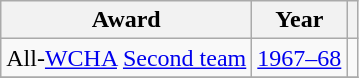<table class="wikitable">
<tr>
<th>Award</th>
<th>Year</th>
<th></th>
</tr>
<tr>
<td>All-<a href='#'>WCHA</a> <a href='#'>Second team</a></td>
<td><a href='#'>1967–68</a></td>
<td></td>
</tr>
<tr>
</tr>
</table>
